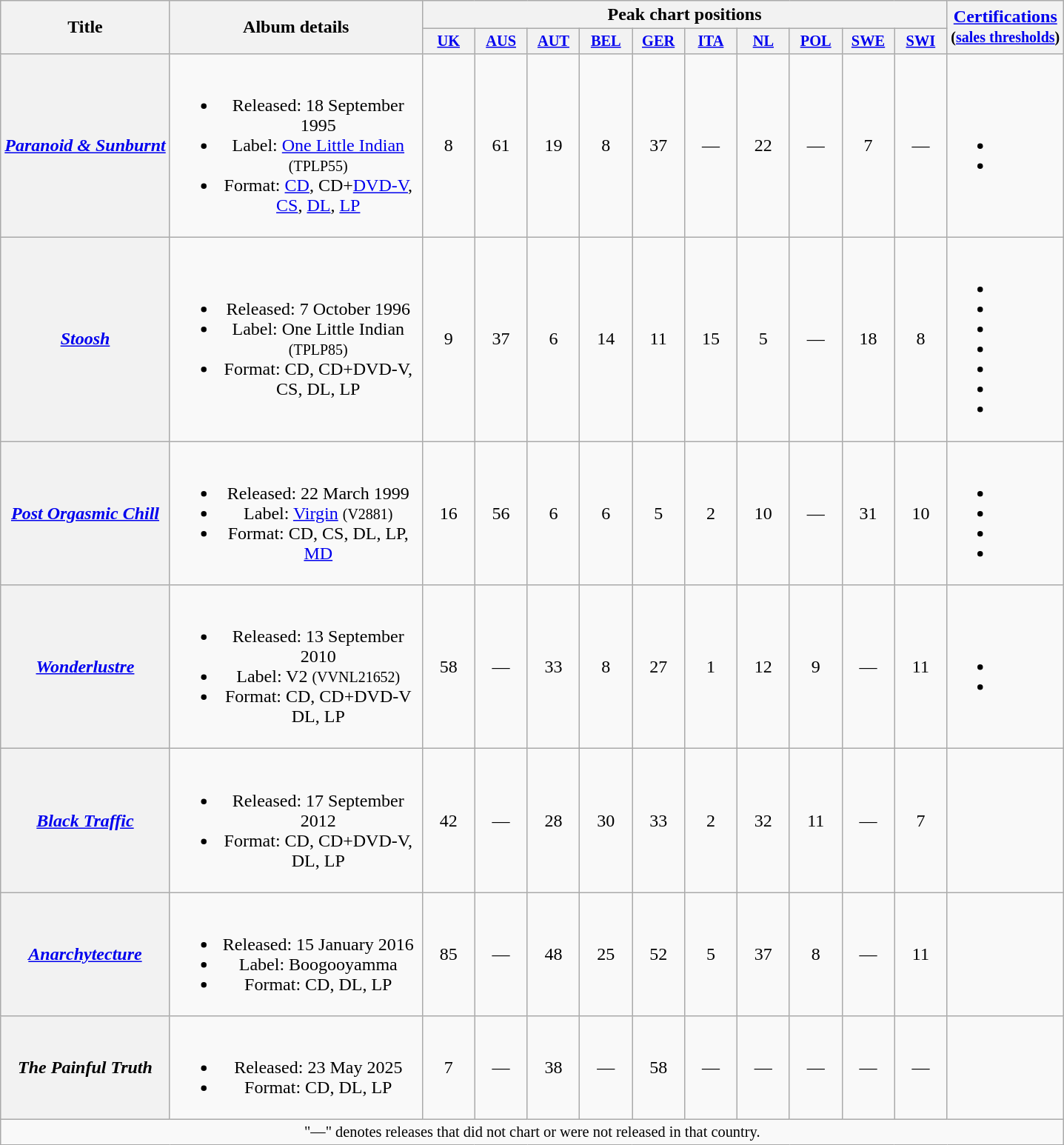<table class="wikitable plainrowheaders" style="text-align:center;">
<tr>
<th rowspan="2">Title</th>
<th rowspan="2" width="220">Album details</th>
<th colspan="10">Peak chart positions</th>
<th rowspan="2"><a href='#'>Certifications</a><br><small>(<a href='#'>sales thresholds</a>)</small></th>
</tr>
<tr>
<th style="width:3em; font-size:85%"><a href='#'>UK</a><br></th>
<th style="width:3em; font-size:85%"><a href='#'>AUS</a><br></th>
<th style="width:3em; font-size:85%"><a href='#'>AUT</a><br></th>
<th style="width:3em; font-size:85%"><a href='#'>BEL</a><br></th>
<th style="width:3em; font-size:85%"><a href='#'>GER</a><br></th>
<th style="width:3em; font-size:85%"><a href='#'>ITA</a><br></th>
<th style="width:3em; font-size:85%"><a href='#'>NL</a><br></th>
<th style="width:3em; font-size:85%"><a href='#'>POL</a><br></th>
<th style="width:3em; font-size:85%"><a href='#'>SWE</a><br></th>
<th style="width:3em; font-size:85%"><a href='#'>SWI</a><br></th>
</tr>
<tr>
<th scope="row"><em><a href='#'>Paranoid & Sunburnt</a></em></th>
<td><br><ul><li>Released: 18 September 1995</li><li>Label: <a href='#'>One Little Indian</a> <small>(TPLP55)</small></li><li>Format: <a href='#'>CD</a>, CD+<a href='#'>DVD-V</a>, <a href='#'>CS</a>, <a href='#'>DL</a>, <a href='#'>LP</a></li></ul></td>
<td>8</td>
<td>61</td>
<td>19</td>
<td>8</td>
<td>37</td>
<td>—</td>
<td>22</td>
<td>—</td>
<td>7</td>
<td>—</td>
<td><br><ul><li></li><li></li></ul></td>
</tr>
<tr>
<th scope="row"><em><a href='#'>Stoosh</a></em></th>
<td><br><ul><li>Released: 7 October 1996</li><li>Label: One Little Indian <small>(TPLP85)</small></li><li>Format: CD, CD+DVD-V, CS, DL, LP</li></ul></td>
<td>9</td>
<td>37</td>
<td>6</td>
<td>14</td>
<td>11</td>
<td>15</td>
<td>5</td>
<td>—</td>
<td>18</td>
<td>8</td>
<td><br><ul><li></li><li></li><li></li><li></li><li></li><li></li><li></li></ul></td>
</tr>
<tr>
<th scope="row"><em><a href='#'>Post Orgasmic Chill</a></em></th>
<td><br><ul><li>Released: 22 March 1999</li><li>Label: <a href='#'>Virgin</a> <small>(V2881)</small></li><li>Format: CD, CS, DL, LP, <a href='#'>MD</a></li></ul></td>
<td>16</td>
<td>56</td>
<td>6</td>
<td>6</td>
<td>5</td>
<td>2</td>
<td>10</td>
<td>—</td>
<td>31</td>
<td>10</td>
<td><br><ul><li></li><li></li><li></li><li></li></ul></td>
</tr>
<tr>
<th scope="row"><em><a href='#'>Wonderlustre</a></em></th>
<td><br><ul><li>Released: 13 September 2010</li><li>Label: V2 <small>(VVNL21652)</small></li><li>Format: CD, CD+DVD-V DL, LP</li></ul></td>
<td>58</td>
<td>—</td>
<td>33</td>
<td>8</td>
<td>27</td>
<td>1</td>
<td>12</td>
<td>9</td>
<td>—</td>
<td>11</td>
<td><br><ul><li></li><li></li></ul></td>
</tr>
<tr>
<th scope="row"><em><a href='#'>Black Traffic</a></em></th>
<td><br><ul><li>Released: 17 September 2012</li><li>Format: CD, CD+DVD-V, DL, LP</li></ul></td>
<td>42</td>
<td>—</td>
<td>28</td>
<td>30</td>
<td>33</td>
<td>2</td>
<td>32</td>
<td>11</td>
<td>—</td>
<td>7</td>
<td></td>
</tr>
<tr>
<th scope="row"><em><a href='#'>Anarchytecture</a></em></th>
<td><br><ul><li>Released: 15 January 2016</li><li>Label: Boogooyamma</li><li>Format: CD, DL, LP</li></ul></td>
<td>85</td>
<td>—</td>
<td>48</td>
<td>25</td>
<td>52</td>
<td>5</td>
<td>37</td>
<td>8</td>
<td>—</td>
<td>11</td>
<td></td>
</tr>
<tr>
<th scope="row"><em>The Painful Truth</em></th>
<td><br><ul><li>Released: 23 May 2025</li><li>Format: CD, DL, LP</li></ul></td>
<td>7</td>
<td>—</td>
<td>38</td>
<td>—</td>
<td>58</td>
<td>—</td>
<td>—</td>
<td>—</td>
<td>—</td>
<td>—</td>
<td></td>
</tr>
<tr>
<td colspan="15" style="font-size: 85%">"—" denotes releases that did not chart or were not released in that country.</td>
</tr>
</table>
